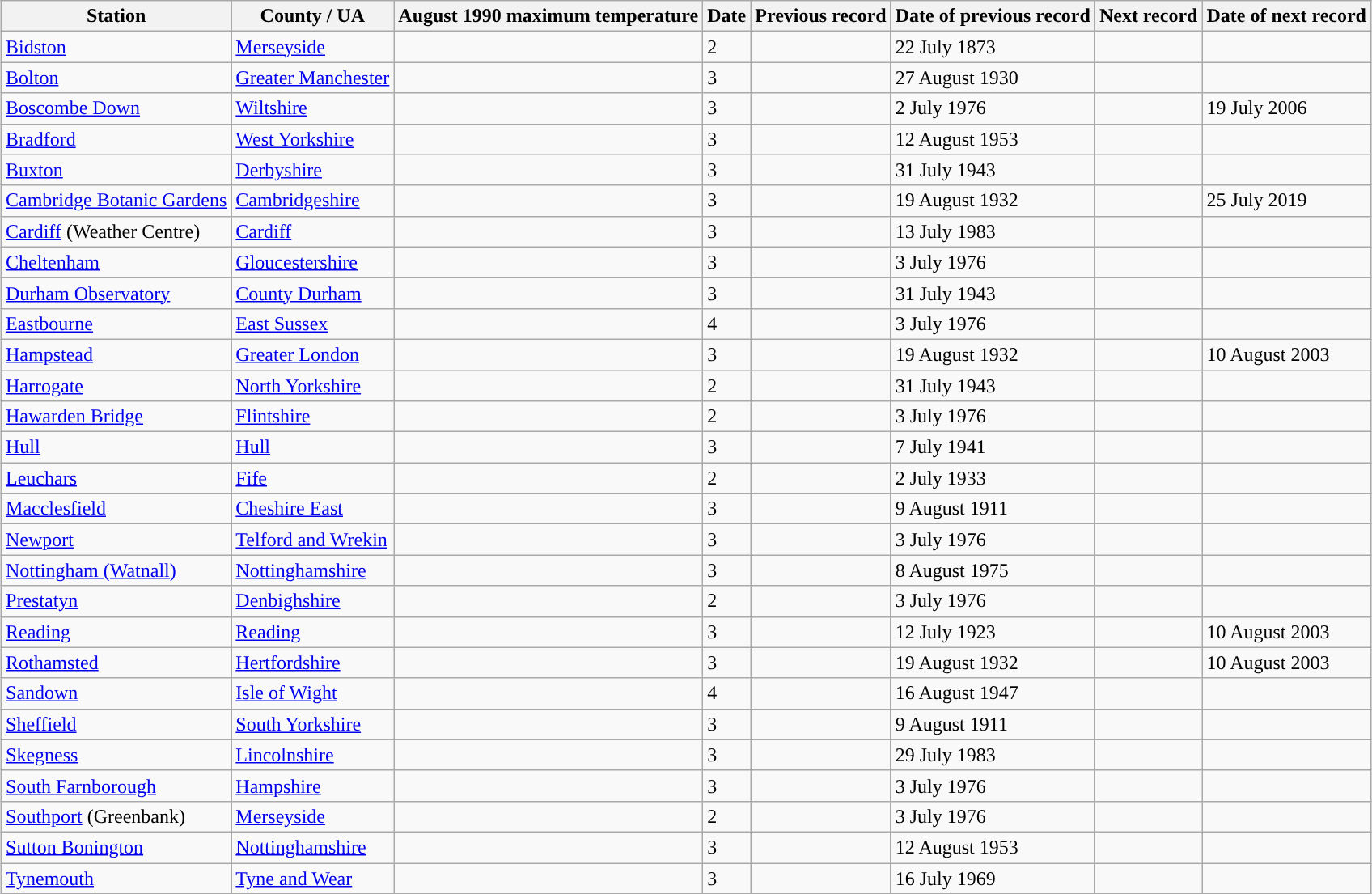<table class="wikitable sortable" style="margin:auto;">
<tr>
<th>Station</th>
<th>County / UA</th>
<th>August 1990 maximum temperature</th>
<th>Date</th>
<th>Previous record</th>
<th>Date of previous record</th>
<th>Next record</th>
<th>Date of next record</th>
</tr>
<tr>
<td><a href='#'>Bidston</a></td>
<td><a href='#'>Merseyside</a></td>
<td></td>
<td>2</td>
<td></td>
<td>22 July 1873</td>
<td></td>
<td></td>
</tr>
<tr>
<td><a href='#'>Bolton</a></td>
<td><a href='#'>Greater Manchester</a></td>
<td></td>
<td>3</td>
<td></td>
<td>27 August 1930</td>
<td></td>
<td></td>
</tr>
<tr>
<td><a href='#'>Boscombe Down</a></td>
<td><a href='#'>Wiltshire</a></td>
<td></td>
<td>3</td>
<td></td>
<td>2 July 1976</td>
<td></td>
<td>19 July 2006</td>
</tr>
<tr>
<td><a href='#'>Bradford</a></td>
<td><a href='#'>West Yorkshire</a></td>
<td></td>
<td>3</td>
<td></td>
<td>12 August 1953</td>
<td></td>
<td></td>
</tr>
<tr>
<td><a href='#'>Buxton</a></td>
<td><a href='#'>Derbyshire</a></td>
<td></td>
<td>3</td>
<td></td>
<td>31 July 1943</td>
<td></td>
<td></td>
</tr>
<tr>
<td><a href='#'>Cambridge Botanic Gardens</a></td>
<td><a href='#'>Cambridgeshire</a></td>
<td></td>
<td>3</td>
<td></td>
<td>19 August 1932</td>
<td></td>
<td>25 July 2019</td>
</tr>
<tr>
<td><a href='#'>Cardiff</a> (Weather Centre)</td>
<td><a href='#'>Cardiff</a></td>
<td></td>
<td>3</td>
<td></td>
<td>13 July 1983</td>
<td></td>
<td></td>
</tr>
<tr>
<td><a href='#'>Cheltenham</a></td>
<td><a href='#'>Gloucestershire</a></td>
<td></td>
<td>3</td>
<td></td>
<td>3 July 1976</td>
<td></td>
<td></td>
</tr>
<tr>
<td><a href='#'>Durham Observatory</a></td>
<td><a href='#'>County Durham</a></td>
<td></td>
<td>3</td>
<td></td>
<td>31 July 1943</td>
<td></td>
<td></td>
</tr>
<tr>
<td><a href='#'>Eastbourne</a></td>
<td><a href='#'>East Sussex</a></td>
<td></td>
<td>4</td>
<td></td>
<td>3 July 1976</td>
<td></td>
<td></td>
</tr>
<tr>
<td><a href='#'>Hampstead</a></td>
<td><a href='#'>Greater London</a></td>
<td></td>
<td>3</td>
<td></td>
<td>19 August 1932</td>
<td></td>
<td>10 August 2003</td>
</tr>
<tr>
<td><a href='#'>Harrogate</a></td>
<td><a href='#'>North Yorkshire</a></td>
<td></td>
<td>2</td>
<td></td>
<td>31 July 1943</td>
<td></td>
<td></td>
</tr>
<tr>
<td><a href='#'>Hawarden Bridge</a></td>
<td><a href='#'>Flintshire</a></td>
<td></td>
<td>2</td>
<td></td>
<td>3 July 1976</td>
<td></td>
<td></td>
</tr>
<tr>
<td><a href='#'>Hull</a></td>
<td><a href='#'>Hull</a></td>
<td></td>
<td>3</td>
<td></td>
<td>7 July 1941</td>
<td></td>
<td></td>
</tr>
<tr>
<td><a href='#'>Leuchars</a></td>
<td><a href='#'>Fife</a></td>
<td></td>
<td>2</td>
<td></td>
<td>2 July 1933</td>
<td></td>
<td></td>
</tr>
<tr>
<td><a href='#'>Macclesfield</a></td>
<td><a href='#'>Cheshire East</a></td>
<td></td>
<td>3</td>
<td></td>
<td>9 August 1911</td>
<td></td>
<td></td>
</tr>
<tr>
<td><a href='#'>Newport</a></td>
<td><a href='#'>Telford and Wrekin</a></td>
<td></td>
<td>3</td>
<td></td>
<td>3 July 1976</td>
<td></td>
<td></td>
</tr>
<tr>
<td><a href='#'>Nottingham (Watnall)</a></td>
<td><a href='#'>Nottinghamshire</a></td>
<td></td>
<td>3</td>
<td></td>
<td>8 August 1975</td>
<td></td>
<td></td>
</tr>
<tr>
<td><a href='#'>Prestatyn</a></td>
<td><a href='#'>Denbighshire</a></td>
<td></td>
<td>2</td>
<td></td>
<td>3 July 1976</td>
<td></td>
<td></td>
</tr>
<tr>
<td><a href='#'>Reading</a></td>
<td><a href='#'>Reading</a></td>
<td></td>
<td>3</td>
<td></td>
<td>12 July 1923</td>
<td></td>
<td>10 August 2003</td>
</tr>
<tr>
<td><a href='#'>Rothamsted</a></td>
<td><a href='#'>Hertfordshire</a></td>
<td></td>
<td>3</td>
<td></td>
<td>19 August 1932</td>
<td></td>
<td>10 August 2003</td>
</tr>
<tr>
<td><a href='#'>Sandown</a></td>
<td><a href='#'>Isle of Wight</a></td>
<td></td>
<td>4</td>
<td></td>
<td>16 August 1947</td>
<td></td>
<td></td>
</tr>
<tr>
<td><a href='#'>Sheffield</a></td>
<td><a href='#'>South Yorkshire</a></td>
<td></td>
<td>3</td>
<td></td>
<td>9 August 1911</td>
<td></td>
<td></td>
</tr>
<tr>
<td><a href='#'>Skegness</a></td>
<td><a href='#'>Lincolnshire</a></td>
<td></td>
<td>3</td>
<td></td>
<td>29 July 1983</td>
<td></td>
<td></td>
</tr>
<tr>
<td><a href='#'>South Farnborough</a></td>
<td><a href='#'>Hampshire</a></td>
<td></td>
<td>3</td>
<td></td>
<td>3 July 1976</td>
<td></td>
<td></td>
</tr>
<tr>
<td><a href='#'>Southport</a> (Greenbank)</td>
<td><a href='#'>Merseyside</a></td>
<td></td>
<td>2</td>
<td></td>
<td>3 July 1976</td>
<td></td>
<td></td>
</tr>
<tr>
<td><a href='#'>Sutton Bonington</a></td>
<td><a href='#'>Nottinghamshire</a></td>
<td></td>
<td>3</td>
<td></td>
<td>12 August 1953</td>
<td></td>
<td></td>
</tr>
<tr>
<td><a href='#'>Tynemouth</a></td>
<td><a href='#'>Tyne and Wear</a></td>
<td></td>
<td>3</td>
<td></td>
<td>16 July 1969</td>
<td></td>
<td></td>
</tr>
</table>
